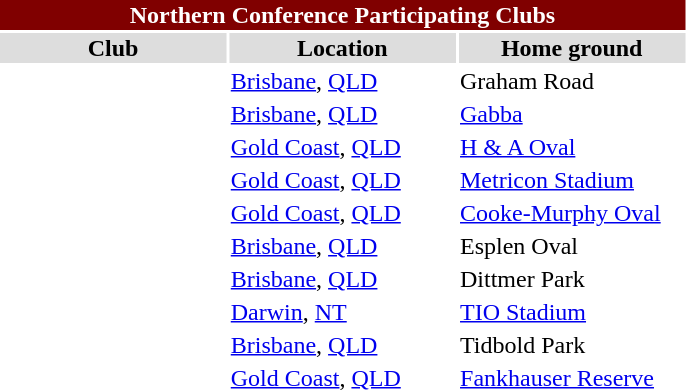<table class=  style="width:90%; clear:both; margin:1.5em auto; text-align:center;">
<tr>
<th colspan=11 style="background:maroon; color:white;">Northern Conference Participating Clubs</th>
</tr>
<tr style="text-align:center; background:#ddd;">
<th width=30%>Club</th>
<th width=30%>Location</th>
<th width=30%>Home ground</th>
</tr>
<tr>
<td></td>
<td><a href='#'>Brisbane</a>, <a href='#'>QLD</a></td>
<td>Graham Road</td>
</tr>
<tr>
<td></td>
<td><a href='#'>Brisbane</a>, <a href='#'>QLD</a></td>
<td><a href='#'>Gabba</a></td>
</tr>
<tr>
<td></td>
<td><a href='#'>Gold Coast</a>, <a href='#'>QLD</a></td>
<td><a href='#'>H & A Oval</a></td>
</tr>
<tr>
<td></td>
<td><a href='#'>Gold Coast</a>, <a href='#'>QLD</a></td>
<td><a href='#'>Metricon Stadium</a></td>
</tr>
<tr>
<td></td>
<td><a href='#'>Gold Coast</a>, <a href='#'>QLD</a></td>
<td><a href='#'>Cooke-Murphy Oval</a></td>
</tr>
<tr>
<td></td>
<td><a href='#'>Brisbane</a>, <a href='#'>QLD</a></td>
<td>Esplen Oval</td>
</tr>
<tr>
<td></td>
<td><a href='#'>Brisbane</a>, <a href='#'>QLD</a></td>
<td>Dittmer Park</td>
</tr>
<tr>
<td></td>
<td><a href='#'>Darwin</a>, <a href='#'>NT</a></td>
<td><a href='#'>TIO Stadium</a></td>
</tr>
<tr>
<td></td>
<td><a href='#'>Brisbane</a>, <a href='#'>QLD</a></td>
<td>Tidbold Park</td>
</tr>
<tr>
<td></td>
<td><a href='#'>Gold Coast</a>, <a href='#'>QLD</a></td>
<td><a href='#'>Fankhauser Reserve</a></td>
</tr>
</table>
